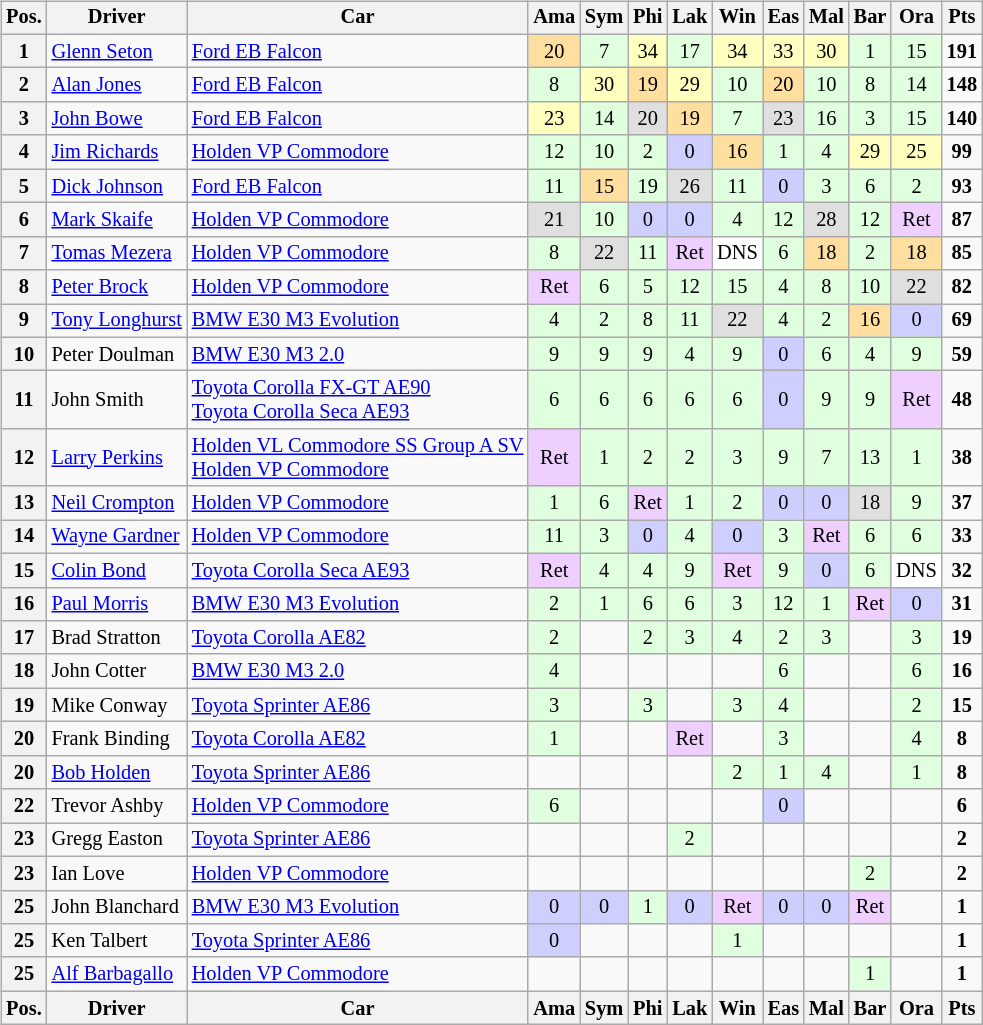<table>
<tr>
<td><br><table class="wikitable" style="font-size: 85%">
<tr>
<th>Pos.</th>
<th>Driver</th>
<th>Car</th>
<th>Ama</th>
<th>Sym</th>
<th>Phi</th>
<th>Lak</th>
<th>Win</th>
<th>Eas</th>
<th>Mal</th>
<th>Bar</th>
<th>Ora</th>
<th>Pts</th>
</tr>
<tr>
<th>1</th>
<td><a href='#'>Glenn Seton</a></td>
<td><a href='#'>Ford EB Falcon</a></td>
<td align="center" style="background:#ffdf9f;">20</td>
<td align="center"  style="background:#dfffdf;">7</td>
<td align="center"  style="background:#ffffbf;">34</td>
<td align="center"  style="background:#dfffdf;">17</td>
<td align="center"  style="background:#ffffbf;">34</td>
<td align="center"  style="background:#ffffbf;">33</td>
<td align="center"  style="background:#ffffbf;">30</td>
<td align="center"  style="background:#dfffdf;">1</td>
<td align="center"  style="background:#dfffdf;">15</td>
<td align="center"><strong>191</strong></td>
</tr>
<tr>
<th>2</th>
<td><a href='#'>Alan Jones</a></td>
<td><a href='#'>Ford EB Falcon</a></td>
<td align="center"  style="background:#dfffdf;">8</td>
<td align="center"  style="background:#ffffbf;">30</td>
<td align="center"  style="background:#ffdf9f;">19</td>
<td align="center"  style="background:#ffffbf;">29</td>
<td align="center"  style="background:#dfffdf;">10</td>
<td align="center"  style="background:#ffdf9f;">20</td>
<td align="center"  style="background:#dfffdf;">10</td>
<td align="center"  style="background:#dfffdf;">8</td>
<td align="center"  style="background:#dfffdf;">14</td>
<td align="center"><strong>148</strong></td>
</tr>
<tr>
<th>3</th>
<td><a href='#'>John Bowe</a></td>
<td><a href='#'>Ford EB Falcon</a></td>
<td align="center"  style="background:#ffffbf;">23</td>
<td align="center"  style="background:#dfffdf;">14</td>
<td align="center"  style="background:#dfdfdf;">20</td>
<td align="center"  style="background:#ffdf9f;">19</td>
<td align="center"  style="background:#dfffdf;">7</td>
<td align="center"  style="background:#dfdfdf;">23</td>
<td align="center"  style="background:#dfffdf;">16</td>
<td align="center"  style="background:#dfffdf;">3</td>
<td align="center"  style="background:#dfffdf;">15</td>
<td align="center"><strong>140</strong></td>
</tr>
<tr>
<th>4</th>
<td><a href='#'>Jim Richards</a></td>
<td><a href='#'>Holden VP Commodore</a></td>
<td align="center"  style="background:#dfffdf;">12</td>
<td align="center"  style="background:#dfffdf;">10</td>
<td align="center"  style="background:#dfffdf;">2</td>
<td align="center"  style="background:#cfcfff;">0</td>
<td align="center"  style="background:#ffdf9f;">16</td>
<td align="center"  style="background:#dfffdf;">1</td>
<td align="center"  style="background:#dfffdf;">4</td>
<td align="center"  style="background:#ffffbf;">29</td>
<td align="center"  style="background:#ffffbf;">25</td>
<td align="center"><strong>99</strong></td>
</tr>
<tr>
<th>5</th>
<td><a href='#'>Dick Johnson</a></td>
<td><a href='#'>Ford EB Falcon</a></td>
<td align="center"  style="background:#dfffdf;">11</td>
<td align="center"  style="background:#ffdf9f;">15</td>
<td align="center"  style="background:#dfffdf;">19</td>
<td align="center"  style="background:#dfdfdf;">26</td>
<td align="center"  style="background:#dfffdf;">11</td>
<td align="center"  style="background:#cfcfff;">0</td>
<td align="center"  style="background:#dfffdf;">3</td>
<td align="center"  style="background:#dfffdf;">6</td>
<td align="center"  style="background:#dfffdf;">2</td>
<td align="center"><strong>93</strong></td>
</tr>
<tr>
<th>6</th>
<td><a href='#'>Mark Skaife</a></td>
<td><a href='#'>Holden VP Commodore</a></td>
<td align="center"  style="background:#dfdfdf;">21</td>
<td align="center"  style="background:#dfffdf;">10</td>
<td align="center"  style="background:#cfcfff;">0</td>
<td align="center"  style="background:#cfcfff;">0</td>
<td align="center"  style="background:#dfffdf;">4</td>
<td align="center"  style="background:#dfffdf;">12</td>
<td align="center"  style="background:#dfdfdf;">28</td>
<td align="center"  style="background:#dfffdf;">12</td>
<td align="center"  style="background:#efcfff;">Ret</td>
<td align="center"><strong>87</strong></td>
</tr>
<tr>
<th>7</th>
<td><a href='#'>Tomas Mezera</a></td>
<td><a href='#'>Holden VP Commodore</a></td>
<td align="center"  style="background:#dfffdf;">8</td>
<td align="center"  style="background:#dfdfdf;">22</td>
<td align="center"  style="background:#dfffdf;">11</td>
<td align="center"  style="background:#efcfff;">Ret</td>
<td align="center"  style="background:#ffffff;">DNS</td>
<td align="center"  style="background:#dfffdf;">6</td>
<td align="center"  style="background:#ffdf9f;">18</td>
<td align="center"  style="background:#dfffdf;">2</td>
<td align="center"  style="background:#ffdf9f;">18</td>
<td align="center"><strong>85</strong></td>
</tr>
<tr>
<th>8</th>
<td><a href='#'>Peter Brock</a></td>
<td><a href='#'>Holden VP Commodore</a></td>
<td align="center"  style="background:#efcfff;">Ret</td>
<td align="center"  style="background:#dfffdf;">6</td>
<td align="center"  style="background:#dfffdf;">5</td>
<td align="center"  style="background:#dfffdf;">12</td>
<td align="center"  style="background:#dfffdf;">15</td>
<td align="center"  style="background:#dfffdf;">4</td>
<td align="center"  style="background:#dfffdf;">8</td>
<td align="center"  style="background:#dfffdf;">10</td>
<td align="center"  style="background:#dfdfdf;">22</td>
<td align="center"><strong>82</strong></td>
</tr>
<tr>
<th>9</th>
<td><a href='#'>Tony Longhurst</a></td>
<td><a href='#'>BMW E30 M3 Evolution</a></td>
<td align="center"  style="background:#dfffdf;">4</td>
<td align="center"  style="background:#dfffdf;">2</td>
<td align="center"  style="background:#dfffdf;">8</td>
<td align="center"  style="background:#dfffdf;">11</td>
<td align="center"  style="background:#dfdfdf;">22</td>
<td align="center"  style="background:#dfffdf;">4</td>
<td align="center"  style="background:#dfffdf;">2</td>
<td align="center"  style="background:#ffdf9f;">16</td>
<td align="center"  style="background:#cfcfff;">0</td>
<td align="center"><strong>69</strong></td>
</tr>
<tr>
<th>10</th>
<td>Peter Doulman</td>
<td><a href='#'>BMW E30 M3 2.0</a></td>
<td align="center"  style="background:#dfffdf;">9</td>
<td align="center"  style="background:#dfffdf;">9</td>
<td align="center"  style="background:#dfffdf;">9</td>
<td align="center"  style="background:#dfffdf;">4</td>
<td align="center"  style="background:#dfffdf;">9</td>
<td align="center"  style="background:#cfcfff;">0</td>
<td align="center"  style="background:#dfffdf;">6</td>
<td align="center"  style="background:#dfffdf;">4</td>
<td align="center"  style="background:#dfffdf;">9</td>
<td align="center"><strong>59</strong></td>
</tr>
<tr>
<th>11</th>
<td>John Smith</td>
<td><a href='#'>Toyota Corolla FX-GT AE90</a> <br> <a href='#'>Toyota Corolla Seca AE93</a></td>
<td align="center"  style="background:#dfffdf;">6</td>
<td align="center"  style="background:#dfffdf;">6</td>
<td align="center"  style="background:#dfffdf;">6</td>
<td align="center"  style="background:#dfffdf;">6</td>
<td align="center"  style="background:#dfffdf;">6</td>
<td align="center"  style="background:#cfcfff;">0</td>
<td align="center"  style="background:#dfffdf;">9</td>
<td align="center"  style="background:#dfffdf;">9</td>
<td align="center"  style="background:#efcfff;">Ret</td>
<td align="center"><strong>48</strong></td>
</tr>
<tr>
<th>12</th>
<td><a href='#'>Larry Perkins</a></td>
<td><a href='#'>Holden VL Commodore SS Group A SV</a> <br> <a href='#'>Holden VP Commodore</a></td>
<td align="center"  style="background:#efcfff;">Ret</td>
<td align="center"  style="background:#dfffdf;">1</td>
<td align="center"  style="background:#dfffdf;">2</td>
<td align="center"  style="background:#dfffdf;">2</td>
<td align="center"  style="background:#dfffdf;">3</td>
<td align="center"  style="background:#dfffdf;">9</td>
<td align="center"  style="background:#dfffdf;">7</td>
<td align="center"  style="background:#dfffdf;">13</td>
<td align="center"  style="background:#dfffdf;">1</td>
<td align="center"><strong>38</strong></td>
</tr>
<tr>
<th>13</th>
<td><a href='#'>Neil Crompton</a></td>
<td><a href='#'>Holden VP Commodore</a></td>
<td align="center"  style="background:#dfffdf;">1</td>
<td align="center"  style="background:#dfffdf;">6</td>
<td align="center"  style="background:#efcfff;">Ret</td>
<td align="center"  style="background:#dfffdf;">1</td>
<td align="center"  style="background:#dfffdf;">2</td>
<td align="center"  style="background:#cfcfff;">0</td>
<td align="center"  style="background:#cfcfff;">0</td>
<td align="center"  style="background:#dfdfdf;">18</td>
<td align="center"  style="background:#dfffdf;">9</td>
<td align="center"><strong>37</strong></td>
</tr>
<tr>
<th>14</th>
<td><a href='#'>Wayne Gardner</a></td>
<td><a href='#'>Holden VP Commodore</a></td>
<td align="center"  style="background:#dfffdf;">11</td>
<td align="center"  style="background:#dfffdf;">3</td>
<td align="center"  style="background:#cfcfff;">0</td>
<td align="center"  style="background:#dfffdf;">4</td>
<td align="center"  style="background:#cfcfff;">0</td>
<td align="center"  style="background:#dfffdf;">3</td>
<td align="center"  style="background:#efcfff;">Ret</td>
<td align="center"  style="background:#dfffdf;">6</td>
<td align="center"  style="background:#dfffdf;">6</td>
<td align="center"><strong>33</strong></td>
</tr>
<tr>
<th>15</th>
<td><a href='#'>Colin Bond</a></td>
<td><a href='#'>Toyota Corolla Seca AE93</a></td>
<td align="center"  style="background:#efcfff;">Ret</td>
<td align="center"  style="background:#dfffdf;">4</td>
<td align="center"  style="background:#dfffdf;">4</td>
<td align="center"  style="background:#dfffdf;">9</td>
<td align="center"  style="background:#efcfff;">Ret</td>
<td align="center"  style="background:#dfffdf;">9</td>
<td align="center"  style="background:#cfcfff;">0</td>
<td align="center"  style="background:#dfffdf;">6</td>
<td align="center"  style="background:#ffffff;">DNS</td>
<td align="center"><strong>32</strong></td>
</tr>
<tr>
<th>16</th>
<td><a href='#'>Paul Morris</a></td>
<td><a href='#'>BMW E30 M3 Evolution</a></td>
<td align="center"  style="background:#dfffdf;">2</td>
<td align="center"  style="background:#dfffdf;">1</td>
<td align="center"  style="background:#dfffdf;">6</td>
<td align="center"  style="background:#dfffdf;">6</td>
<td align="center"  style="background:#dfffdf;">3</td>
<td align="center"  style="background:#dfffdf;">12</td>
<td align="center"  style="background:#dfffdf;">1</td>
<td align="center"  style="background:#efcfff;">Ret</td>
<td align="center"  style="background:#cfcfff;">0</td>
<td align="center"><strong>31</strong></td>
</tr>
<tr>
<th>17</th>
<td>Brad Stratton</td>
<td><a href='#'>Toyota Corolla AE82</a></td>
<td align="center"  style="background:#dfffdf;">2</td>
<td></td>
<td align="center"  style="background:#dfffdf;">2</td>
<td align="center"  style="background:#dfffdf;">3</td>
<td align="center"  style="background:#dfffdf;">4</td>
<td align="center"  style="background:#dfffdf;">2</td>
<td align="center"  style="background:#dfffdf;">3</td>
<td></td>
<td align="center"  style="background:#dfffdf;">3</td>
<td align="center"><strong>19</strong></td>
</tr>
<tr>
<th>18</th>
<td>John Cotter</td>
<td><a href='#'>BMW E30 M3 2.0</a></td>
<td align="center"  style="background:#dfffdf;">4</td>
<td></td>
<td></td>
<td></td>
<td></td>
<td align="center"  style="background:#dfffdf;">6</td>
<td></td>
<td></td>
<td align="center"  style="background:#dfffdf;">6</td>
<td align="center"><strong>16</strong></td>
</tr>
<tr>
<th>19</th>
<td>Mike Conway</td>
<td><a href='#'>Toyota Sprinter AE86</a></td>
<td align="center"  style="background:#dfffdf;">3</td>
<td></td>
<td align="center"  style="background:#dfffdf;">3</td>
<td></td>
<td align="center"  style="background:#dfffdf;">3</td>
<td align="center"  style="background:#dfffdf;">4</td>
<td></td>
<td></td>
<td align="center"  style="background:#dfffdf;">2</td>
<td align="center"><strong>15</strong></td>
</tr>
<tr>
<th>20</th>
<td>Frank Binding</td>
<td><a href='#'>Toyota Corolla AE82</a></td>
<td align="center"  style="background:#dfffdf;">1</td>
<td></td>
<td></td>
<td align="center"  style="background:#efcfff;">Ret</td>
<td></td>
<td align="center"  style="background:#dfffdf;">3</td>
<td></td>
<td></td>
<td align="center"  style="background:#dfffdf;">4</td>
<td align="center"><strong>8</strong></td>
</tr>
<tr>
<th>20</th>
<td><a href='#'>Bob Holden</a></td>
<td><a href='#'>Toyota Sprinter AE86</a></td>
<td></td>
<td></td>
<td></td>
<td></td>
<td align="center"  style="background:#dfffdf;">2</td>
<td align="center"  style="background:#dfffdf;">1</td>
<td align="center"  style="background:#dfffdf;">4</td>
<td></td>
<td align="center"  style="background:#dfffdf;">1</td>
<td align="center"><strong>8</strong></td>
</tr>
<tr>
<th>22</th>
<td>Trevor Ashby</td>
<td><a href='#'>Holden VP Commodore</a></td>
<td align="center"  style="background:#dfffdf;">6</td>
<td></td>
<td></td>
<td></td>
<td></td>
<td align="center"  style="background:#cfcfff;">0</td>
<td></td>
<td></td>
<td></td>
<td align="center"><strong>6</strong></td>
</tr>
<tr>
<th>23</th>
<td>Gregg Easton</td>
<td><a href='#'>Toyota Sprinter AE86</a></td>
<td></td>
<td></td>
<td></td>
<td align="center"  style="background:#dfffdf;">2</td>
<td></td>
<td></td>
<td></td>
<td></td>
<td></td>
<td align="center"><strong>2</strong></td>
</tr>
<tr>
<th>23</th>
<td>Ian Love</td>
<td><a href='#'>Holden VP Commodore</a></td>
<td></td>
<td></td>
<td></td>
<td></td>
<td></td>
<td></td>
<td></td>
<td align="center"  style="background:#dfffdf;">2</td>
<td></td>
<td align="center"><strong>2</strong></td>
</tr>
<tr>
<th>25</th>
<td>John Blanchard</td>
<td><a href='#'>BMW E30 M3 Evolution</a></td>
<td align="center"  style="background:#cfcfff;">0</td>
<td align="center"  style="background:#cfcfff;">0</td>
<td align="center"  style="background:#dfffdf;">1</td>
<td align="center"  style="background:#cfcfff;">0</td>
<td align="center"  style="background:#efcfff;">Ret</td>
<td align="center"  style="background:#cfcfff;">0</td>
<td align="center"  style="background:#cfcfff;">0</td>
<td align="center"  style="background:#efcfff;">Ret</td>
<td></td>
<td align="center"><strong>1</strong></td>
</tr>
<tr>
<th>25</th>
<td>Ken Talbert</td>
<td><a href='#'>Toyota Sprinter AE86</a></td>
<td align="center"  style="background:#cfcfff;">0</td>
<td></td>
<td></td>
<td></td>
<td align="center"  style="background:#dfffdf;">1</td>
<td></td>
<td></td>
<td></td>
<td></td>
<td align="center"><strong>1</strong></td>
</tr>
<tr>
<th>25</th>
<td><a href='#'>Alf Barbagallo</a></td>
<td><a href='#'>Holden VP Commodore</a></td>
<td></td>
<td></td>
<td></td>
<td></td>
<td></td>
<td></td>
<td></td>
<td align="center"  style="background:#dfffdf;">1</td>
<td></td>
<td align="center"><strong>1</strong></td>
</tr>
<tr style="background: #f9f9f9" valign="top">
<th>Pos.</th>
<th>Driver</th>
<th>Car</th>
<th>Ama</th>
<th>Sym</th>
<th>Phi</th>
<th>Lak</th>
<th>Win</th>
<th>Eas</th>
<th>Mal</th>
<th>Bar</th>
<th>Ora</th>
<th>Pts</th>
</tr>
</table>
</td>
<td valign="top"><br></td>
</tr>
</table>
